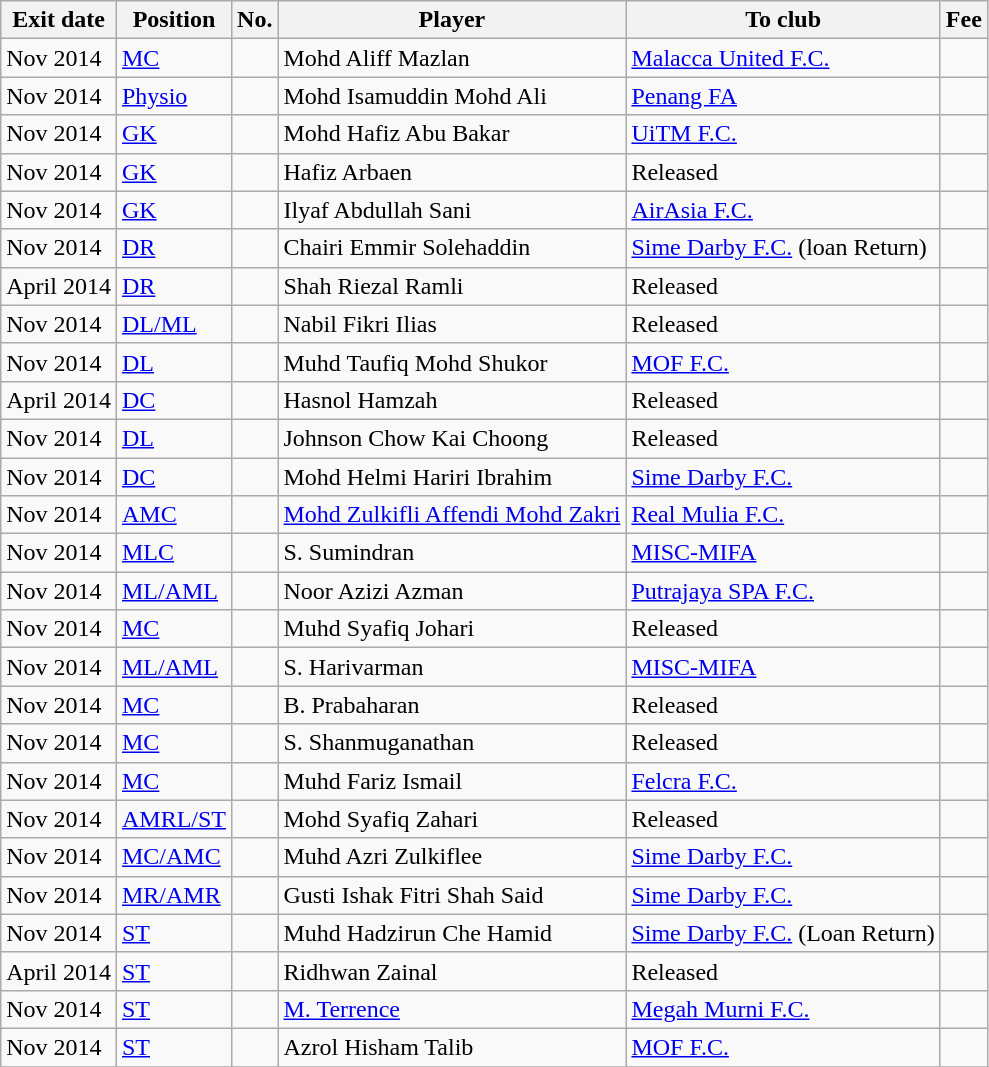<table class="wikitable sortable">
<tr>
<th>Exit date</th>
<th>Position</th>
<th>No.</th>
<th>Player</th>
<th>To club</th>
<th>Fee</th>
</tr>
<tr>
<td>Nov 2014</td>
<td><a href='#'>MC</a></td>
<td></td>
<td> Mohd Aliff Mazlan</td>
<td> <a href='#'>Malacca United F.C.</a></td>
<td></td>
</tr>
<tr>
<td>Nov 2014</td>
<td><a href='#'>Physio</a></td>
<td></td>
<td> Mohd Isamuddin Mohd Ali</td>
<td> <a href='#'>Penang FA</a></td>
<td></td>
</tr>
<tr>
<td>Nov 2014</td>
<td><a href='#'>GK</a></td>
<td></td>
<td> Mohd Hafiz Abu Bakar</td>
<td> <a href='#'>UiTM F.C.</a></td>
<td></td>
</tr>
<tr>
<td>Nov 2014</td>
<td><a href='#'>GK</a></td>
<td></td>
<td> Hafiz Arbaen</td>
<td> Released</td>
<td></td>
</tr>
<tr>
<td>Nov 2014</td>
<td><a href='#'>GK</a></td>
<td></td>
<td> Ilyaf Abdullah Sani</td>
<td> <a href='#'>AirAsia F.C.</a></td>
<td></td>
</tr>
<tr>
<td>Nov 2014</td>
<td><a href='#'>DR</a></td>
<td></td>
<td> Chairi Emmir Solehaddin</td>
<td> <a href='#'>Sime Darby F.C.</a> (loan Return)</td>
<td></td>
</tr>
<tr>
<td>April 2014</td>
<td><a href='#'>DR</a></td>
<td></td>
<td> Shah Riezal Ramli</td>
<td>Released</td>
<td></td>
</tr>
<tr>
<td>Nov 2014</td>
<td><a href='#'>DL/ML</a></td>
<td></td>
<td> Nabil Fikri Ilias</td>
<td>Released</td>
<td></td>
</tr>
<tr>
<td>Nov 2014</td>
<td><a href='#'>DL</a></td>
<td></td>
<td> Muhd Taufiq Mohd Shukor</td>
<td> <a href='#'>MOF F.C.</a></td>
<td></td>
</tr>
<tr>
<td>April 2014</td>
<td><a href='#'>DC</a></td>
<td></td>
<td> Hasnol Hamzah</td>
<td>Released</td>
<td></td>
</tr>
<tr>
<td>Nov 2014</td>
<td><a href='#'>DL</a></td>
<td></td>
<td> Johnson Chow Kai Choong</td>
<td>Released</td>
<td></td>
</tr>
<tr>
<td>Nov 2014</td>
<td><a href='#'>DC</a></td>
<td></td>
<td> Mohd Helmi Hariri Ibrahim</td>
<td> <a href='#'>Sime Darby F.C.</a></td>
<td></td>
</tr>
<tr>
<td>Nov 2014</td>
<td><a href='#'>AMC</a></td>
<td></td>
<td> <a href='#'>Mohd Zulkifli Affendi Mohd Zakri</a></td>
<td> <a href='#'>Real Mulia F.C.</a></td>
<td></td>
</tr>
<tr>
<td>Nov 2014</td>
<td><a href='#'>MLC</a></td>
<td></td>
<td> S. Sumindran</td>
<td> <a href='#'>MISC-MIFA</a></td>
<td></td>
</tr>
<tr>
<td>Nov 2014</td>
<td><a href='#'>ML/AML</a></td>
<td></td>
<td> Noor Azizi Azman</td>
<td> <a href='#'>Putrajaya SPA F.C.</a></td>
<td></td>
</tr>
<tr>
<td>Nov 2014</td>
<td><a href='#'>MC</a></td>
<td></td>
<td> Muhd Syafiq Johari</td>
<td>Released</td>
<td></td>
</tr>
<tr>
<td>Nov 2014</td>
<td><a href='#'>ML/AML</a></td>
<td></td>
<td> S. Harivarman</td>
<td> <a href='#'>MISC-MIFA</a></td>
<td></td>
</tr>
<tr>
<td>Nov 2014</td>
<td><a href='#'>MC</a></td>
<td></td>
<td> B. Prabaharan</td>
<td>Released</td>
<td></td>
</tr>
<tr>
<td>Nov 2014</td>
<td><a href='#'>MC</a></td>
<td></td>
<td> S. Shanmuganathan</td>
<td>Released</td>
<td></td>
</tr>
<tr>
<td>Nov 2014</td>
<td><a href='#'>MC</a></td>
<td></td>
<td> Muhd Fariz Ismail</td>
<td> <a href='#'>Felcra F.C.</a></td>
<td></td>
</tr>
<tr>
<td>Nov 2014</td>
<td><a href='#'>AMRL/ST</a></td>
<td></td>
<td> Mohd Syafiq Zahari</td>
<td>Released</td>
<td></td>
</tr>
<tr>
<td>Nov 2014</td>
<td><a href='#'>MC/AMC</a></td>
<td></td>
<td> Muhd Azri Zulkiflee</td>
<td> <a href='#'>Sime Darby F.C.</a></td>
<td></td>
</tr>
<tr>
<td>Nov 2014</td>
<td><a href='#'>MR/AMR</a></td>
<td></td>
<td> Gusti Ishak Fitri Shah Said</td>
<td> <a href='#'>Sime Darby F.C.</a></td>
<td></td>
</tr>
<tr>
<td>Nov 2014</td>
<td><a href='#'>ST</a></td>
<td></td>
<td> Muhd Hadzirun Che Hamid</td>
<td> <a href='#'>Sime Darby F.C.</a> (Loan Return)</td>
<td></td>
</tr>
<tr>
<td>April 2014</td>
<td><a href='#'>ST</a></td>
<td></td>
<td> Ridhwan Zainal</td>
<td>Released</td>
<td></td>
</tr>
<tr>
<td>Nov 2014</td>
<td><a href='#'>ST</a></td>
<td></td>
<td> <a href='#'>M. Terrence</a></td>
<td> <a href='#'>Megah Murni F.C.</a></td>
<td></td>
</tr>
<tr>
<td>Nov 2014</td>
<td><a href='#'>ST</a></td>
<td></td>
<td> Azrol Hisham Talib</td>
<td> <a href='#'>MOF F.C.</a></td>
<td></td>
</tr>
<tr>
</tr>
</table>
